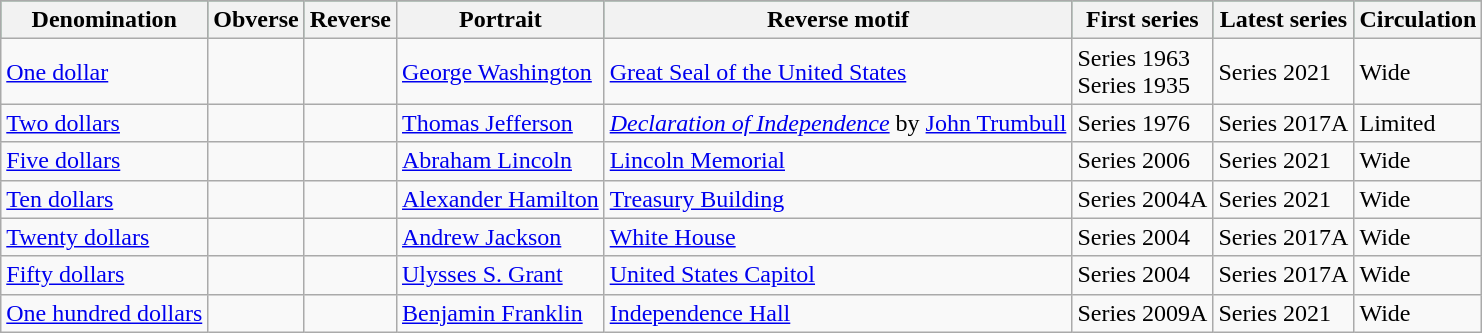<table class="wikitable sortable">
<tr style="background:#2E8B57;">
<th>Denomination</th>
<th>Obverse</th>
<th>Reverse</th>
<th>Portrait</th>
<th>Reverse motif</th>
<th>First series</th>
<th>Latest series</th>
<th>Circulation</th>
</tr>
<tr>
<td><a href='#'>One dollar</a></td>
<td></td>
<td></td>
<td><a href='#'>George Washington</a></td>
<td><a href='#'>Great Seal of the United States</a></td>
<td>Series 1963<br>Series 1935</td>
<td>Series 2021</td>
<td>Wide</td>
</tr>
<tr>
<td><a href='#'>Two dollars</a></td>
<td></td>
<td></td>
<td><a href='#'>Thomas Jefferson</a></td>
<td><em><a href='#'>Declaration of Independence</a></em> by <a href='#'>John Trumbull</a></td>
<td>Series 1976</td>
<td>Series 2017A</td>
<td>Limited</td>
</tr>
<tr>
<td><a href='#'>Five dollars</a></td>
<td></td>
<td></td>
<td><a href='#'>Abraham Lincoln</a></td>
<td><a href='#'>Lincoln Memorial</a></td>
<td>Series 2006</td>
<td>Series 2021</td>
<td>Wide</td>
</tr>
<tr>
<td><a href='#'>Ten dollars</a></td>
<td></td>
<td></td>
<td><a href='#'>Alexander Hamilton</a></td>
<td><a href='#'>Treasury Building</a></td>
<td>Series 2004A</td>
<td>Series 2021</td>
<td>Wide</td>
</tr>
<tr>
<td><a href='#'>Twenty dollars</a></td>
<td></td>
<td></td>
<td><a href='#'>Andrew Jackson</a></td>
<td><a href='#'>White House</a></td>
<td>Series 2004</td>
<td>Series 2017A</td>
<td>Wide</td>
</tr>
<tr>
<td><a href='#'>Fifty dollars</a></td>
<td></td>
<td></td>
<td><a href='#'>Ulysses S. Grant</a></td>
<td><a href='#'>United States Capitol</a></td>
<td>Series 2004</td>
<td>Series 2017A</td>
<td>Wide</td>
</tr>
<tr>
<td><a href='#'>One hundred dollars</a></td>
<td></td>
<td></td>
<td><a href='#'>Benjamin Franklin</a></td>
<td><a href='#'>Independence Hall</a></td>
<td>Series 2009A</td>
<td>Series 2021</td>
<td>Wide</td>
</tr>
</table>
